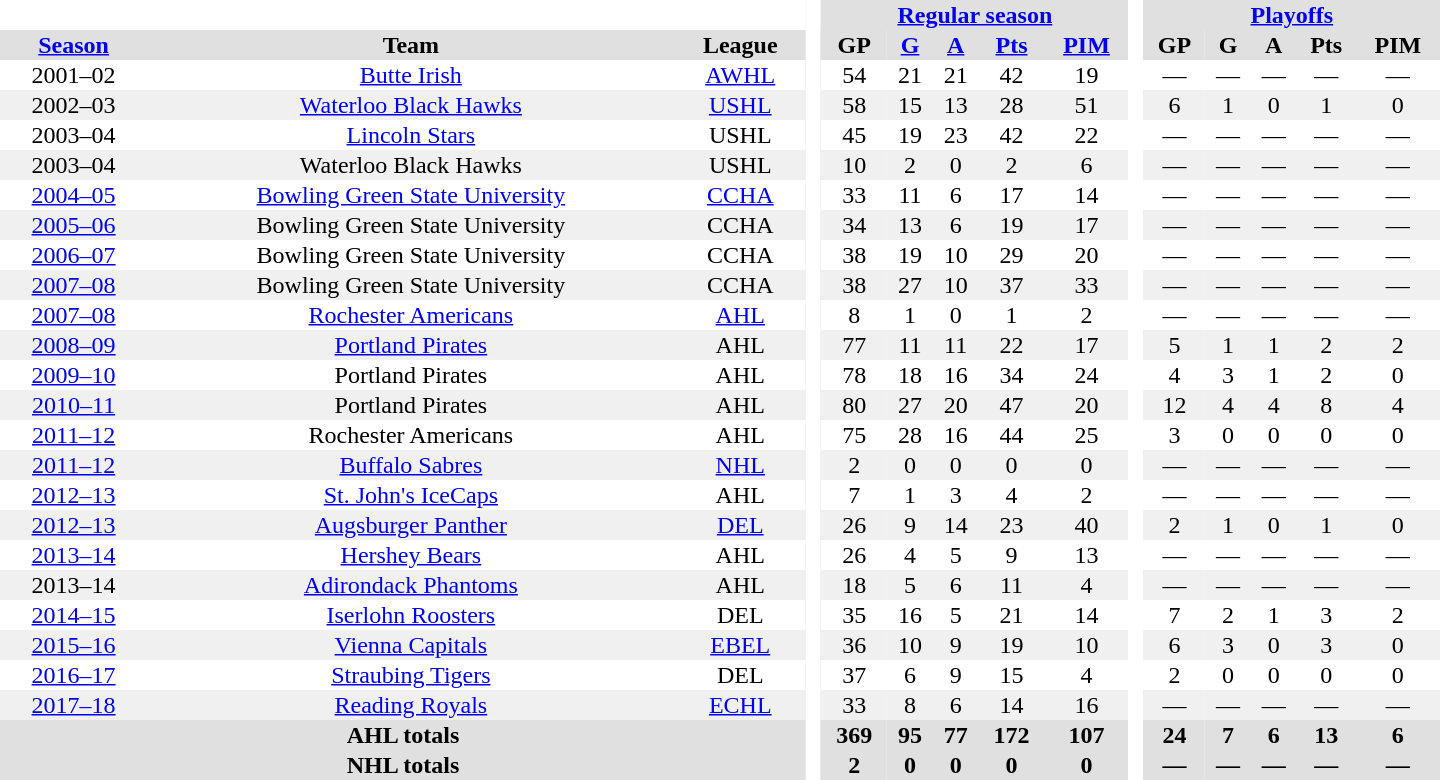<table border="0" cellpadding="1" cellspacing="0" style="text-align:center; width:60em;">
<tr style="background:#e0e0e0;">
<th colspan="3" bgcolor="#ffffff"> </th>
<th rowspan="99" bgcolor="#ffffff"> </th>
<th colspan="5"><a href='#'>Regular season</a></th>
<th rowspan="99" bgcolor="#ffffff"> </th>
<th colspan="5"><a href='#'>Playoffs</a></th>
</tr>
<tr style="background:#e0e0e0;">
<th><a href='#'>Season</a></th>
<th>Team</th>
<th>League</th>
<th>GP</th>
<th><a href='#'>G</a></th>
<th><a href='#'>A</a></th>
<th><a href='#'>Pts</a></th>
<th><a href='#'>PIM</a></th>
<th>GP</th>
<th>G</th>
<th>A</th>
<th>Pts</th>
<th>PIM</th>
</tr>
<tr>
<td>2001–02</td>
<td><a href='#'>Butte Irish</a></td>
<td><a href='#'>AWHL</a></td>
<td>54</td>
<td>21</td>
<td>21</td>
<td>42</td>
<td>19</td>
<td>—</td>
<td>—</td>
<td>—</td>
<td>—</td>
<td>—</td>
</tr>
<tr style="background:#f0f0f0;">
<td>2002–03</td>
<td><a href='#'>Waterloo Black Hawks</a></td>
<td><a href='#'>USHL</a></td>
<td>58</td>
<td>15</td>
<td>13</td>
<td>28</td>
<td>51</td>
<td>6</td>
<td>1</td>
<td>0</td>
<td>1</td>
<td>0</td>
</tr>
<tr>
<td>2003–04</td>
<td><a href='#'>Lincoln Stars</a></td>
<td>USHL</td>
<td>45</td>
<td>19</td>
<td>23</td>
<td>42</td>
<td>22</td>
<td>—</td>
<td>—</td>
<td>—</td>
<td>—</td>
<td>—</td>
</tr>
<tr style="background:#f0f0f0;">
<td>2003–04</td>
<td>Waterloo Black Hawks</td>
<td>USHL</td>
<td>10</td>
<td>2</td>
<td>0</td>
<td>2</td>
<td>6</td>
<td>—</td>
<td>—</td>
<td>—</td>
<td>—</td>
<td>—</td>
</tr>
<tr>
<td><a href='#'>2004–05</a></td>
<td><a href='#'>Bowling Green State University</a></td>
<td><a href='#'>CCHA</a></td>
<td>33</td>
<td>11</td>
<td>6</td>
<td>17</td>
<td>14</td>
<td>—</td>
<td>—</td>
<td>—</td>
<td>—</td>
<td>—</td>
</tr>
<tr style="background:#f0f0f0;">
<td><a href='#'>2005–06</a></td>
<td>Bowling Green State University</td>
<td>CCHA</td>
<td>34</td>
<td>13</td>
<td>6</td>
<td>19</td>
<td>17</td>
<td>—</td>
<td>—</td>
<td>—</td>
<td>—</td>
<td>—</td>
</tr>
<tr>
<td><a href='#'>2006–07</a></td>
<td>Bowling Green State University</td>
<td>CCHA</td>
<td>38</td>
<td>19</td>
<td>10</td>
<td>29</td>
<td>20</td>
<td>—</td>
<td>—</td>
<td>—</td>
<td>—</td>
<td>—</td>
</tr>
<tr |- style="background:#f0f0f0;">
<td><a href='#'>2007–08</a></td>
<td>Bowling Green State University</td>
<td>CCHA</td>
<td>38</td>
<td>27</td>
<td>10</td>
<td>37</td>
<td>33</td>
<td>—</td>
<td>—</td>
<td>—</td>
<td>—</td>
<td>—</td>
</tr>
<tr>
<td><a href='#'>2007–08</a></td>
<td><a href='#'>Rochester Americans</a></td>
<td><a href='#'>AHL</a></td>
<td>8</td>
<td>1</td>
<td>0</td>
<td>1</td>
<td>2</td>
<td>—</td>
<td>—</td>
<td>—</td>
<td>—</td>
<td>—</td>
</tr>
<tr style="background:#f0f0f0;">
<td><a href='#'>2008–09</a></td>
<td><a href='#'>Portland Pirates</a></td>
<td>AHL</td>
<td>77</td>
<td>11</td>
<td>11</td>
<td>22</td>
<td>17</td>
<td>5</td>
<td>1</td>
<td>1</td>
<td>2</td>
<td>2</td>
</tr>
<tr>
<td><a href='#'>2009–10</a></td>
<td>Portland Pirates</td>
<td>AHL</td>
<td>78</td>
<td>18</td>
<td>16</td>
<td>34</td>
<td>24</td>
<td>4</td>
<td>3</td>
<td>1</td>
<td>2</td>
<td>0</td>
</tr>
<tr style="background:#f0f0f0;">
<td><a href='#'>2010–11</a></td>
<td>Portland Pirates</td>
<td>AHL</td>
<td>80</td>
<td>27</td>
<td>20</td>
<td>47</td>
<td>20</td>
<td>12</td>
<td>4</td>
<td>4</td>
<td>8</td>
<td>4</td>
</tr>
<tr>
<td><a href='#'>2011–12</a></td>
<td>Rochester Americans</td>
<td>AHL</td>
<td>75</td>
<td>28</td>
<td>16</td>
<td>44</td>
<td>25</td>
<td>3</td>
<td>0</td>
<td>0</td>
<td>0</td>
<td>0</td>
</tr>
<tr style="background:#f0f0f0;">
<td><a href='#'>2011–12</a></td>
<td><a href='#'>Buffalo Sabres</a></td>
<td><a href='#'>NHL</a></td>
<td>2</td>
<td>0</td>
<td>0</td>
<td>0</td>
<td>0</td>
<td>—</td>
<td>—</td>
<td>—</td>
<td>—</td>
<td>—</td>
</tr>
<tr>
<td><a href='#'>2012–13</a></td>
<td><a href='#'>St. John's IceCaps</a></td>
<td>AHL</td>
<td>7</td>
<td>1</td>
<td>3</td>
<td>4</td>
<td>2</td>
<td>—</td>
<td>—</td>
<td>—</td>
<td>—</td>
<td>—</td>
</tr>
<tr style="background:#f0f0f0;">
<td><a href='#'>2012–13</a></td>
<td><a href='#'>Augsburger Panther</a></td>
<td><a href='#'>DEL</a></td>
<td>26</td>
<td>9</td>
<td>14</td>
<td>23</td>
<td>40</td>
<td>2</td>
<td>1</td>
<td>0</td>
<td>1</td>
<td>0</td>
</tr>
<tr>
<td><a href='#'>2013–14</a></td>
<td><a href='#'>Hershey Bears</a></td>
<td>AHL</td>
<td>26</td>
<td>4</td>
<td>5</td>
<td>9</td>
<td>13</td>
<td>—</td>
<td>—</td>
<td>—</td>
<td>—</td>
<td>—</td>
</tr>
<tr style="background:#f0f0f0;">
<td>2013–14</td>
<td><a href='#'>Adirondack Phantoms</a></td>
<td>AHL</td>
<td>18</td>
<td>5</td>
<td>6</td>
<td>11</td>
<td>4</td>
<td>—</td>
<td>—</td>
<td>—</td>
<td>—</td>
<td>—</td>
</tr>
<tr>
<td><a href='#'>2014–15</a></td>
<td><a href='#'>Iserlohn Roosters</a></td>
<td>DEL</td>
<td>35</td>
<td>16</td>
<td>5</td>
<td>21</td>
<td>14</td>
<td>7</td>
<td>2</td>
<td>1</td>
<td>3</td>
<td>2</td>
</tr>
<tr style="background:#f0f0f0;">
<td><a href='#'>2015–16</a></td>
<td><a href='#'>Vienna Capitals</a></td>
<td><a href='#'>EBEL</a></td>
<td>36</td>
<td>10</td>
<td>9</td>
<td>19</td>
<td>10</td>
<td>6</td>
<td>3</td>
<td>0</td>
<td>3</td>
<td>0</td>
</tr>
<tr>
<td><a href='#'>2016–17</a></td>
<td><a href='#'>Straubing Tigers</a></td>
<td>DEL</td>
<td>37</td>
<td>6</td>
<td>9</td>
<td>15</td>
<td>4</td>
<td>2</td>
<td>0</td>
<td>0</td>
<td>0</td>
<td>0</td>
</tr>
<tr style="background:#f0f0f0;">
<td><a href='#'>2017–18</a></td>
<td><a href='#'>Reading Royals</a></td>
<td><a href='#'>ECHL</a></td>
<td>33</td>
<td>8</td>
<td>6</td>
<td>14</td>
<td>16</td>
<td>—</td>
<td>—</td>
<td>—</td>
<td>—</td>
<td>—</td>
</tr>
<tr style="background:#e0e0e0;">
<th colspan="3">AHL totals</th>
<th>369</th>
<th>95</th>
<th>77</th>
<th>172</th>
<th>107</th>
<th>24</th>
<th>7</th>
<th>6</th>
<th>13</th>
<th>6</th>
</tr>
<tr style="background:#e0e0e0;">
<th colspan="3">NHL totals</th>
<th>2</th>
<th>0</th>
<th>0</th>
<th>0</th>
<th>0</th>
<th>—</th>
<th>—</th>
<th>—</th>
<th>—</th>
<th>—</th>
</tr>
</table>
